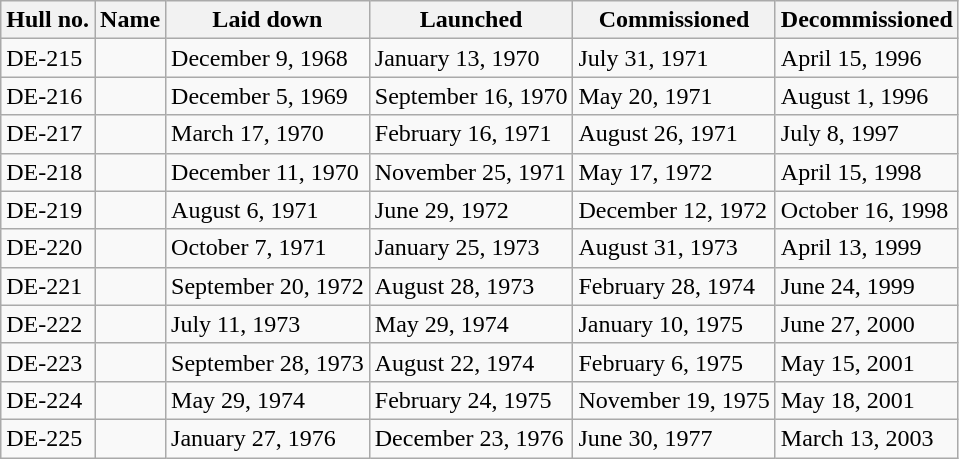<table class=wikitable>
<tr>
<th>Hull no.</th>
<th>Name</th>
<th>Laid down</th>
<th>Launched</th>
<th>Commissioned</th>
<th>Decommissioned</th>
</tr>
<tr>
<td>DE-215</td>
<td></td>
<td>December 9, 1968</td>
<td>January 13, 1970</td>
<td>July 31, 1971</td>
<td>April 15, 1996</td>
</tr>
<tr>
<td>DE-216</td>
<td></td>
<td>December 5, 1969</td>
<td>September 16, 1970</td>
<td>May 20, 1971</td>
<td>August 1, 1996</td>
</tr>
<tr>
<td>DE-217</td>
<td></td>
<td>March 17, 1970</td>
<td>February 16, 1971</td>
<td>August 26, 1971</td>
<td>July 8, 1997</td>
</tr>
<tr>
<td>DE-218</td>
<td></td>
<td>December 11, 1970</td>
<td>November 25, 1971</td>
<td>May 17, 1972</td>
<td>April 15, 1998</td>
</tr>
<tr>
<td>DE-219</td>
<td></td>
<td>August 6, 1971</td>
<td>June 29, 1972</td>
<td>December 12, 1972</td>
<td>October 16, 1998</td>
</tr>
<tr>
<td>DE-220</td>
<td></td>
<td>October 7, 1971</td>
<td>January 25, 1973</td>
<td>August 31, 1973</td>
<td>April 13, 1999</td>
</tr>
<tr>
<td>DE-221</td>
<td></td>
<td>September 20, 1972</td>
<td>August 28, 1973</td>
<td>February 28, 1974</td>
<td>June 24, 1999</td>
</tr>
<tr>
<td>DE-222</td>
<td></td>
<td>July 11, 1973</td>
<td>May 29, 1974</td>
<td>January 10, 1975</td>
<td>June 27, 2000</td>
</tr>
<tr>
<td>DE-223</td>
<td></td>
<td>September 28, 1973</td>
<td>August 22, 1974</td>
<td>February 6, 1975</td>
<td>May 15, 2001</td>
</tr>
<tr>
<td>DE-224</td>
<td></td>
<td>May 29, 1974</td>
<td>February 24, 1975</td>
<td>November 19, 1975</td>
<td>May 18, 2001</td>
</tr>
<tr>
<td>DE-225</td>
<td></td>
<td>January 27, 1976</td>
<td>December 23, 1976</td>
<td>June 30, 1977</td>
<td>March 13, 2003</td>
</tr>
</table>
